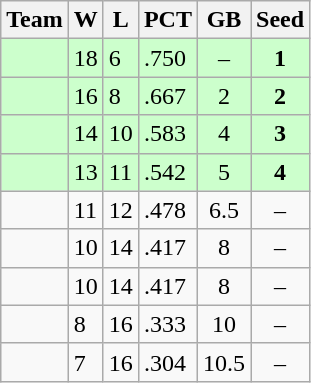<table class=wikitable>
<tr>
<th>Team</th>
<th>W</th>
<th>L</th>
<th>PCT</th>
<th>GB</th>
<th>Seed</th>
</tr>
<tr bgcolor=#ccffcc>
<td></td>
<td>18</td>
<td>6</td>
<td>.750</td>
<td style="text-align:center;">–</td>
<td style="text-align:center;"><strong>1</strong></td>
</tr>
<tr bgcolor=#ccffcc>
<td></td>
<td>16</td>
<td>8</td>
<td>.667</td>
<td style="text-align:center;">2</td>
<td style="text-align:center;"><strong>2</strong></td>
</tr>
<tr bgcolor=#ccffcc>
<td></td>
<td>14</td>
<td>10</td>
<td>.583</td>
<td style="text-align:center;">4</td>
<td style="text-align:center;"><strong>3</strong></td>
</tr>
<tr bgcolor=#ccffcc>
<td></td>
<td>13</td>
<td>11</td>
<td>.542</td>
<td style="text-align:center;">5</td>
<td style="text-align:center;"><strong>4</strong></td>
</tr>
<tr>
<td></td>
<td>11</td>
<td>12</td>
<td>.478</td>
<td style="text-align:center;">6.5</td>
<td style="text-align:center;">–</td>
</tr>
<tr>
<td></td>
<td>10</td>
<td>14</td>
<td>.417</td>
<td style="text-align:center;">8</td>
<td style="text-align:center;">–</td>
</tr>
<tr>
<td></td>
<td>10</td>
<td>14</td>
<td>.417</td>
<td style="text-align:center;">8</td>
<td style="text-align:center;">–</td>
</tr>
<tr>
<td></td>
<td>8</td>
<td>16</td>
<td>.333</td>
<td style="text-align:center;">10</td>
<td style="text-align:center;">–</td>
</tr>
<tr>
<td></td>
<td>7</td>
<td>16</td>
<td>.304</td>
<td style="text-align:center;">10.5</td>
<td style="text-align:center;">–</td>
</tr>
</table>
